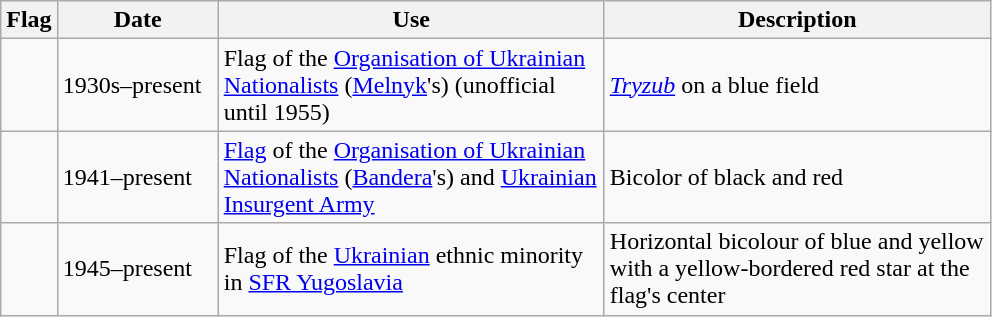<table class="wikitable">
<tr>
<th>Flag</th>
<th style="width:100px;">Date</th>
<th style="width:250px;">Use</th>
<th style="width:250px;">Description</th>
</tr>
<tr>
<td></td>
<td>1930s–present</td>
<td>Flag of the <a href='#'>Organisation of Ukrainian Nationalists</a> (<a href='#'>Melnyk</a>'s) (unofficial until 1955)</td>
<td><em><a href='#'>Tryzub</a></em> on a blue field</td>
</tr>
<tr>
<td></td>
<td>1941–present</td>
<td><a href='#'>Flag</a> of the <a href='#'>Organisation of Ukrainian Nationalists</a> (<a href='#'>Bandera</a>'s) and <a href='#'>Ukrainian Insurgent Army</a></td>
<td>Bicolor of black and red</td>
</tr>
<tr>
<td></td>
<td>1945–present</td>
<td>Flag of the <a href='#'>Ukrainian</a> ethnic minority in <a href='#'>SFR Yugoslavia</a></td>
<td>Horizontal bicolour of blue and yellow with a yellow-bordered red star at the flag's center</td>
</tr>
</table>
